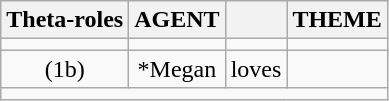<table class="wikitable" style="text-align: center">
<tr>
<th>Theta-roles</th>
<th>AGENT</th>
<th></th>
<th>THEME</th>
</tr>
<tr>
<td></td>
<td></td>
<td></td>
<td></td>
</tr>
<tr>
<td>(1b)</td>
<td>*Megan</td>
<td>loves</td>
<td></td>
</tr>
<tr>
<td colspan="4"></td>
</tr>
</table>
